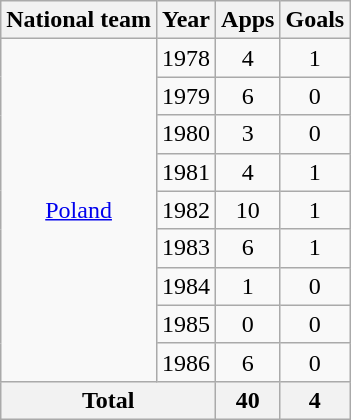<table class="wikitable" style="text-align:center">
<tr>
<th>National team</th>
<th>Year</th>
<th>Apps</th>
<th>Goals</th>
</tr>
<tr>
<td rowspan="9"><a href='#'>Poland</a></td>
<td>1978</td>
<td>4</td>
<td>1</td>
</tr>
<tr>
<td>1979</td>
<td>6</td>
<td>0</td>
</tr>
<tr>
<td>1980</td>
<td>3</td>
<td>0</td>
</tr>
<tr>
<td>1981</td>
<td>4</td>
<td>1</td>
</tr>
<tr>
<td>1982</td>
<td>10</td>
<td>1</td>
</tr>
<tr>
<td>1983</td>
<td>6</td>
<td>1</td>
</tr>
<tr>
<td>1984</td>
<td>1</td>
<td>0</td>
</tr>
<tr>
<td>1985</td>
<td>0</td>
<td>0</td>
</tr>
<tr>
<td>1986</td>
<td>6</td>
<td>0</td>
</tr>
<tr>
<th colspan="2">Total</th>
<th>40</th>
<th>4</th>
</tr>
</table>
